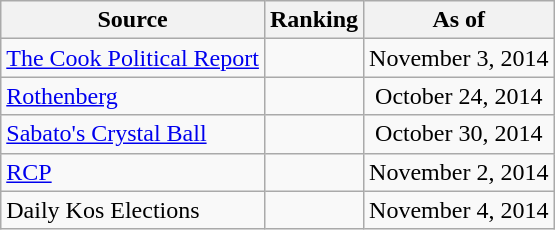<table class="wikitable" style="text-align:center">
<tr>
<th>Source</th>
<th>Ranking</th>
<th>As of</th>
</tr>
<tr>
<td align=left><a href='#'>The Cook Political Report</a></td>
<td></td>
<td>November 3, 2014</td>
</tr>
<tr>
<td align=left><a href='#'>Rothenberg</a></td>
<td></td>
<td>October 24, 2014</td>
</tr>
<tr>
<td align=left><a href='#'>Sabato's Crystal Ball</a></td>
<td></td>
<td>October 30, 2014</td>
</tr>
<tr>
<td align="left"><a href='#'>RCP</a></td>
<td></td>
<td>November 2, 2014</td>
</tr>
<tr>
<td align=left>Daily Kos Elections</td>
<td></td>
<td>November 4, 2014</td>
</tr>
</table>
